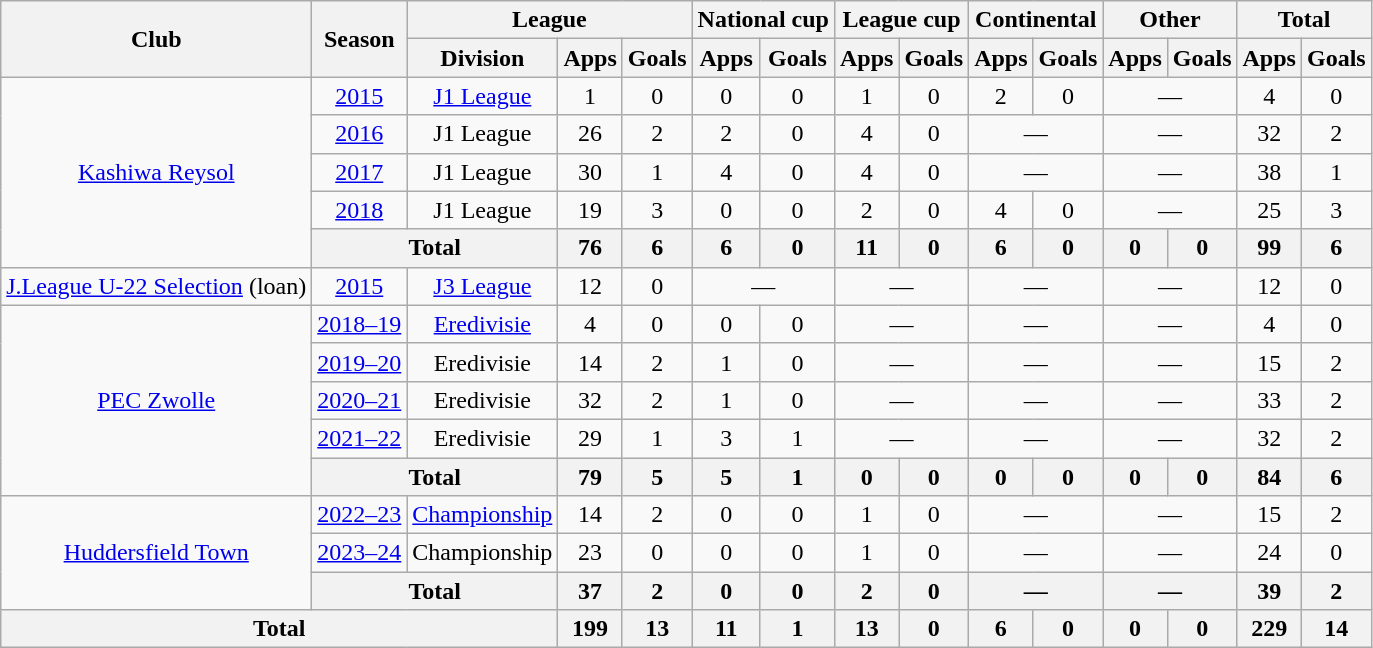<table class="wikitable" style="text-align: center;">
<tr>
<th rowspan=2>Club</th>
<th rowspan=2>Season</th>
<th colspan=3>League</th>
<th colspan=2>National cup</th>
<th colspan=2>League cup</th>
<th colspan=2>Continental</th>
<th colspan=2>Other</th>
<th colspan=2>Total</th>
</tr>
<tr>
<th>Division</th>
<th>Apps</th>
<th>Goals</th>
<th>Apps</th>
<th>Goals</th>
<th>Apps</th>
<th>Goals</th>
<th>Apps</th>
<th>Goals</th>
<th>Apps</th>
<th>Goals</th>
<th>Apps</th>
<th>Goals</th>
</tr>
<tr>
<td rowspan="5"><a href='#'>Kashiwa Reysol</a></td>
<td><a href='#'>2015</a></td>
<td><a href='#'>J1 League</a></td>
<td>1</td>
<td>0</td>
<td>0</td>
<td>0</td>
<td>1</td>
<td>0</td>
<td>2</td>
<td>0</td>
<td colspan="2">—</td>
<td>4</td>
<td>0</td>
</tr>
<tr>
<td><a href='#'>2016</a></td>
<td>J1 League</td>
<td>26</td>
<td>2</td>
<td>2</td>
<td>0</td>
<td>4</td>
<td>0</td>
<td colspan="2">—</td>
<td colspan="2">—</td>
<td>32</td>
<td>2</td>
</tr>
<tr>
<td><a href='#'>2017</a></td>
<td>J1 League</td>
<td>30</td>
<td>1</td>
<td>4</td>
<td>0</td>
<td>4</td>
<td>0</td>
<td colspan="2">—</td>
<td colspan="2">—</td>
<td>38</td>
<td>1</td>
</tr>
<tr>
<td><a href='#'>2018</a></td>
<td>J1 League</td>
<td>19</td>
<td>3</td>
<td>0</td>
<td>0</td>
<td>2</td>
<td>0</td>
<td>4</td>
<td>0</td>
<td colspan="2">—</td>
<td>25</td>
<td>3</td>
</tr>
<tr>
<th colspan="2">Total</th>
<th>76</th>
<th>6</th>
<th>6</th>
<th>0</th>
<th>11</th>
<th>0</th>
<th>6</th>
<th>0</th>
<th>0</th>
<th>0</th>
<th>99</th>
<th>6</th>
</tr>
<tr>
<td><a href='#'>J.League U-22 Selection</a> (loan)</td>
<td><a href='#'>2015</a></td>
<td><a href='#'>J3 League</a></td>
<td>12</td>
<td>0</td>
<td colspan="2">—</td>
<td colspan="2">—</td>
<td colspan="2">—</td>
<td colspan="2">—</td>
<td>12</td>
<td>0</td>
</tr>
<tr>
<td rowspan="5"><a href='#'>PEC Zwolle</a></td>
<td><a href='#'>2018–19</a></td>
<td><a href='#'>Eredivisie</a></td>
<td>4</td>
<td>0</td>
<td>0</td>
<td>0</td>
<td colspan="2">—</td>
<td colspan="2">—</td>
<td colspan="2">—</td>
<td>4</td>
<td>0</td>
</tr>
<tr>
<td><a href='#'>2019–20</a></td>
<td>Eredivisie</td>
<td>14</td>
<td>2</td>
<td>1</td>
<td>0</td>
<td colspan="2">—</td>
<td colspan="2">—</td>
<td colspan="2">—</td>
<td>15</td>
<td>2</td>
</tr>
<tr>
<td><a href='#'>2020–21</a></td>
<td>Eredivisie</td>
<td>32</td>
<td>2</td>
<td>1</td>
<td>0</td>
<td colspan="2">—</td>
<td colspan="2">—</td>
<td colspan="2">—</td>
<td>33</td>
<td>2</td>
</tr>
<tr>
<td><a href='#'>2021–22</a></td>
<td>Eredivisie</td>
<td>29</td>
<td>1</td>
<td>3</td>
<td>1</td>
<td colspan="2">—</td>
<td colspan="2">—</td>
<td colspan="2">—</td>
<td>32</td>
<td>2</td>
</tr>
<tr>
<th colspan="2">Total</th>
<th>79</th>
<th>5</th>
<th>5</th>
<th>1</th>
<th>0</th>
<th>0</th>
<th>0</th>
<th>0</th>
<th>0</th>
<th>0</th>
<th>84</th>
<th>6</th>
</tr>
<tr>
<td rowspan="3"><a href='#'>Huddersfield Town</a></td>
<td><a href='#'>2022–23</a></td>
<td><a href='#'>Championship</a></td>
<td>14</td>
<td>2</td>
<td>0</td>
<td>0</td>
<td>1</td>
<td>0</td>
<td colspan="2">—</td>
<td colspan="2">—</td>
<td>15</td>
<td>2</td>
</tr>
<tr>
<td><a href='#'>2023–24</a></td>
<td>Championship</td>
<td>23</td>
<td>0</td>
<td>0</td>
<td>0</td>
<td>1</td>
<td>0</td>
<td colspan="2">—</td>
<td colspan="2">—</td>
<td>24</td>
<td>0</td>
</tr>
<tr>
<th colspan="2">Total</th>
<th>37</th>
<th>2</th>
<th>0</th>
<th>0</th>
<th>2</th>
<th>0</th>
<th colspan="2">—</th>
<th colspan="2">—</th>
<th>39</th>
<th>2</th>
</tr>
<tr>
<th colspan="3">Total</th>
<th>199</th>
<th>13</th>
<th>11</th>
<th>1</th>
<th>13</th>
<th>0</th>
<th>6</th>
<th>0</th>
<th>0</th>
<th>0</th>
<th>229</th>
<th>14</th>
</tr>
</table>
